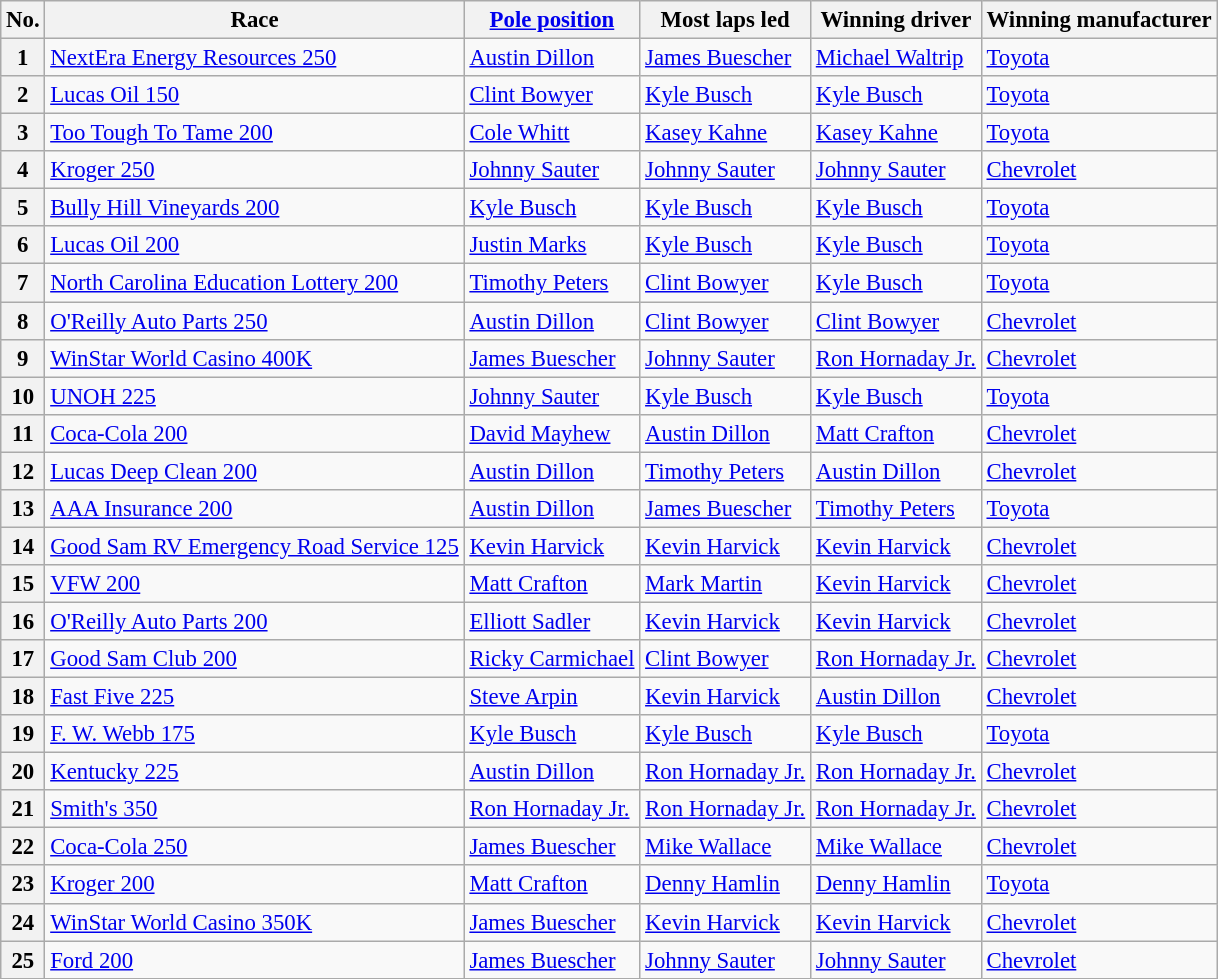<table class="wikitable sortable" style="font-size:95%">
<tr>
<th>No.</th>
<th>Race</th>
<th><a href='#'>Pole position</a></th>
<th>Most laps led</th>
<th>Winning driver</th>
<th>Winning manufacturer</th>
</tr>
<tr>
<th>1</th>
<td><a href='#'>NextEra Energy Resources 250</a></td>
<td><a href='#'>Austin Dillon</a></td>
<td><a href='#'>James Buescher</a></td>
<td><a href='#'>Michael Waltrip</a></td>
<td><a href='#'>Toyota</a></td>
</tr>
<tr>
<th>2</th>
<td><a href='#'>Lucas Oil 150</a></td>
<td><a href='#'>Clint Bowyer</a></td>
<td><a href='#'>Kyle Busch</a></td>
<td><a href='#'>Kyle Busch</a></td>
<td><a href='#'>Toyota</a></td>
</tr>
<tr>
<th>3</th>
<td><a href='#'>Too Tough To Tame 200</a></td>
<td><a href='#'>Cole Whitt</a></td>
<td><a href='#'>Kasey Kahne</a></td>
<td><a href='#'>Kasey Kahne</a></td>
<td><a href='#'>Toyota</a></td>
</tr>
<tr>
<th>4</th>
<td><a href='#'>Kroger 250</a></td>
<td><a href='#'>Johnny Sauter</a></td>
<td><a href='#'>Johnny Sauter</a></td>
<td><a href='#'>Johnny Sauter</a></td>
<td><a href='#'>Chevrolet</a></td>
</tr>
<tr>
<th>5</th>
<td><a href='#'>Bully Hill Vineyards 200</a></td>
<td><a href='#'>Kyle Busch</a></td>
<td><a href='#'>Kyle Busch</a></td>
<td><a href='#'>Kyle Busch</a></td>
<td><a href='#'>Toyota</a></td>
</tr>
<tr>
<th>6</th>
<td><a href='#'>Lucas Oil 200</a></td>
<td><a href='#'>Justin Marks</a></td>
<td><a href='#'>Kyle Busch</a></td>
<td><a href='#'>Kyle Busch</a></td>
<td><a href='#'>Toyota</a></td>
</tr>
<tr>
<th>7</th>
<td><a href='#'>North Carolina Education Lottery 200</a></td>
<td><a href='#'>Timothy Peters</a></td>
<td><a href='#'>Clint Bowyer</a></td>
<td><a href='#'>Kyle Busch</a></td>
<td><a href='#'>Toyota</a></td>
</tr>
<tr>
<th>8</th>
<td><a href='#'>O'Reilly Auto Parts 250</a></td>
<td><a href='#'>Austin Dillon</a></td>
<td><a href='#'>Clint Bowyer</a></td>
<td><a href='#'>Clint Bowyer</a></td>
<td><a href='#'>Chevrolet</a></td>
</tr>
<tr>
<th>9</th>
<td><a href='#'>WinStar World Casino 400K</a></td>
<td><a href='#'>James Buescher</a></td>
<td><a href='#'>Johnny Sauter</a></td>
<td><a href='#'>Ron Hornaday Jr.</a></td>
<td><a href='#'>Chevrolet</a></td>
</tr>
<tr>
<th>10</th>
<td><a href='#'>UNOH 225</a></td>
<td><a href='#'>Johnny Sauter</a></td>
<td><a href='#'>Kyle Busch</a></td>
<td><a href='#'>Kyle Busch</a></td>
<td><a href='#'>Toyota</a></td>
</tr>
<tr>
<th>11</th>
<td><a href='#'>Coca-Cola 200</a></td>
<td><a href='#'>David Mayhew</a></td>
<td><a href='#'>Austin Dillon</a></td>
<td><a href='#'>Matt Crafton</a></td>
<td><a href='#'>Chevrolet</a></td>
</tr>
<tr>
<th>12</th>
<td><a href='#'>Lucas Deep Clean 200</a></td>
<td><a href='#'>Austin Dillon</a></td>
<td><a href='#'>Timothy Peters</a></td>
<td><a href='#'>Austin Dillon</a></td>
<td><a href='#'>Chevrolet</a></td>
</tr>
<tr>
<th>13</th>
<td><a href='#'>AAA Insurance 200</a></td>
<td><a href='#'>Austin Dillon</a></td>
<td><a href='#'>James Buescher</a></td>
<td><a href='#'>Timothy Peters</a></td>
<td><a href='#'>Toyota</a></td>
</tr>
<tr>
<th>14</th>
<td><a href='#'>Good Sam RV Emergency Road Service 125</a></td>
<td><a href='#'>Kevin Harvick</a></td>
<td><a href='#'>Kevin Harvick</a></td>
<td><a href='#'>Kevin Harvick</a></td>
<td><a href='#'>Chevrolet</a></td>
</tr>
<tr>
<th>15</th>
<td><a href='#'>VFW 200</a></td>
<td><a href='#'>Matt Crafton</a></td>
<td><a href='#'>Mark Martin</a></td>
<td><a href='#'>Kevin Harvick</a></td>
<td><a href='#'>Chevrolet</a></td>
</tr>
<tr>
<th>16</th>
<td><a href='#'>O'Reilly Auto Parts 200</a></td>
<td><a href='#'>Elliott Sadler</a></td>
<td><a href='#'>Kevin Harvick</a></td>
<td><a href='#'>Kevin Harvick</a></td>
<td><a href='#'>Chevrolet</a></td>
</tr>
<tr>
<th>17</th>
<td><a href='#'>Good Sam Club 200</a></td>
<td><a href='#'>Ricky Carmichael</a></td>
<td><a href='#'>Clint Bowyer</a></td>
<td><a href='#'>Ron Hornaday Jr.</a></td>
<td><a href='#'>Chevrolet</a></td>
</tr>
<tr>
<th>18</th>
<td><a href='#'>Fast Five 225</a></td>
<td><a href='#'>Steve Arpin</a></td>
<td><a href='#'>Kevin Harvick</a></td>
<td><a href='#'>Austin Dillon</a></td>
<td><a href='#'>Chevrolet</a></td>
</tr>
<tr>
<th>19</th>
<td><a href='#'>F. W. Webb 175</a></td>
<td><a href='#'>Kyle Busch</a></td>
<td><a href='#'>Kyle Busch</a></td>
<td><a href='#'>Kyle Busch</a></td>
<td><a href='#'>Toyota</a></td>
</tr>
<tr>
<th>20</th>
<td><a href='#'>Kentucky 225</a></td>
<td><a href='#'>Austin Dillon</a></td>
<td><a href='#'>Ron Hornaday Jr.</a></td>
<td><a href='#'>Ron Hornaday Jr.</a></td>
<td><a href='#'>Chevrolet</a></td>
</tr>
<tr>
<th>21</th>
<td><a href='#'>Smith's 350</a></td>
<td><a href='#'>Ron Hornaday Jr.</a></td>
<td><a href='#'>Ron Hornaday Jr.</a></td>
<td><a href='#'>Ron Hornaday Jr.</a></td>
<td><a href='#'>Chevrolet</a></td>
</tr>
<tr>
<th>22</th>
<td><a href='#'>Coca-Cola 250</a></td>
<td><a href='#'>James Buescher</a></td>
<td><a href='#'>Mike Wallace</a></td>
<td><a href='#'>Mike Wallace</a></td>
<td><a href='#'>Chevrolet</a></td>
</tr>
<tr>
<th>23</th>
<td><a href='#'>Kroger 200</a></td>
<td><a href='#'>Matt Crafton</a></td>
<td><a href='#'>Denny Hamlin</a></td>
<td><a href='#'>Denny Hamlin</a></td>
<td><a href='#'>Toyota</a></td>
</tr>
<tr>
<th>24</th>
<td><a href='#'>WinStar World Casino 350K</a></td>
<td><a href='#'>James Buescher</a></td>
<td><a href='#'>Kevin Harvick</a></td>
<td><a href='#'>Kevin Harvick</a></td>
<td><a href='#'>Chevrolet</a></td>
</tr>
<tr>
<th>25</th>
<td><a href='#'>Ford 200</a></td>
<td><a href='#'>James Buescher</a></td>
<td><a href='#'>Johnny Sauter</a></td>
<td><a href='#'>Johnny Sauter</a></td>
<td><a href='#'>Chevrolet</a></td>
</tr>
</table>
